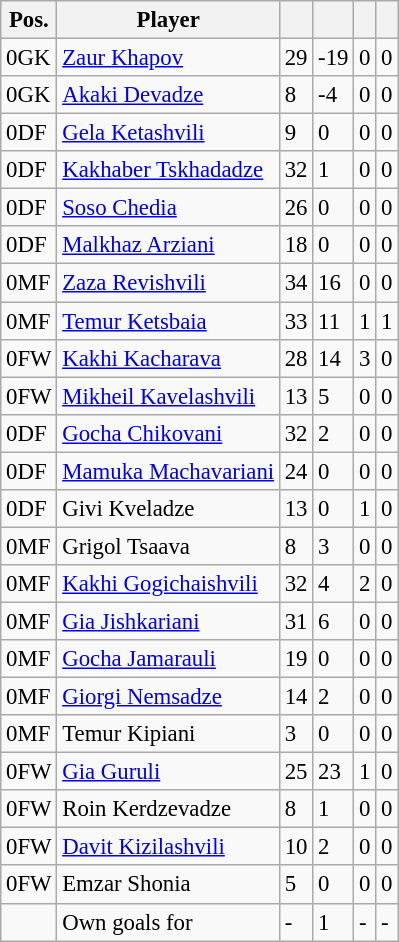<table class="wikitable sortable" style="font-size: 95%">
<tr>
<th align="center">Pos.</th>
<th align="center">Player</th>
<th></th>
<th></th>
<th></th>
<th></th>
</tr>
<tr>
<td><span>0</span>GK</td>
<td> <a href='#'>Zaur Khapov</a></td>
<td>29</td>
<td>-19</td>
<td>0</td>
<td>0</td>
</tr>
<tr>
<td><span>0</span>GK</td>
<td> <a href='#'>Akaki Devadze</a></td>
<td>8</td>
<td>-4</td>
<td>0</td>
<td>0</td>
</tr>
<tr>
<td><span>0</span>DF</td>
<td> <a href='#'>Gela Ketashvili</a></td>
<td>9</td>
<td>0</td>
<td>0</td>
<td>0</td>
</tr>
<tr>
<td><span>0</span>DF</td>
<td> <a href='#'>Kakhaber Tskhadadze</a></td>
<td>32</td>
<td>1</td>
<td>0</td>
<td>0</td>
</tr>
<tr>
<td><span>0</span>DF</td>
<td> <a href='#'>Soso Chedia</a></td>
<td>26</td>
<td>0</td>
<td>0</td>
<td>0</td>
</tr>
<tr>
<td><span>0</span>DF</td>
<td> <a href='#'>Malkhaz Arziani</a></td>
<td>18</td>
<td>0</td>
<td>0</td>
<td>0</td>
</tr>
<tr>
<td><span>0</span>MF</td>
<td> <a href='#'>Zaza Revishvili</a></td>
<td>34</td>
<td>16</td>
<td>0</td>
<td>0</td>
</tr>
<tr>
<td><span>0</span>MF</td>
<td> <a href='#'>Temur Ketsbaia</a></td>
<td>33</td>
<td>11</td>
<td>1</td>
<td>1</td>
</tr>
<tr>
<td><span>0</span>FW</td>
<td> <a href='#'>Kakhi Kacharava</a></td>
<td>28</td>
<td>14</td>
<td>3</td>
<td>0</td>
</tr>
<tr>
<td><span>0</span>FW</td>
<td> <a href='#'>Mikheil Kavelashvili</a></td>
<td>13</td>
<td>5</td>
<td>0</td>
<td>0</td>
</tr>
<tr>
<td><span>0</span>DF</td>
<td> <a href='#'>Gocha Chikovani</a></td>
<td>32</td>
<td>2</td>
<td>0</td>
<td>0</td>
</tr>
<tr>
<td><span>0</span>DF</td>
<td> <a href='#'>Mamuka Machavariani</a></td>
<td>24</td>
<td>0</td>
<td>0</td>
<td>0</td>
</tr>
<tr>
<td><span>0</span>DF</td>
<td> Givi Kveladze</td>
<td>13</td>
<td>0</td>
<td>1</td>
<td>0</td>
</tr>
<tr>
<td><span>0</span>MF</td>
<td> Grigol Tsaava</td>
<td>8</td>
<td>3</td>
<td>0</td>
<td>0</td>
</tr>
<tr>
<td><span>0</span>MF</td>
<td> <a href='#'>Kakhi Gogichaishvili</a></td>
<td>32</td>
<td>4</td>
<td>2</td>
<td>0</td>
</tr>
<tr>
<td><span>0</span>MF</td>
<td> <a href='#'>Gia Jishkariani</a></td>
<td>31</td>
<td>6</td>
<td>0</td>
<td>0</td>
</tr>
<tr>
<td><span>0</span>MF</td>
<td> <a href='#'>Gocha Jamarauli</a></td>
<td>19</td>
<td>0</td>
<td>0</td>
<td>0</td>
</tr>
<tr>
<td><span>0</span>MF</td>
<td> <a href='#'>Giorgi Nemsadze</a></td>
<td>14</td>
<td>2</td>
<td>0</td>
<td>0</td>
</tr>
<tr>
<td><span>0</span>MF</td>
<td> Temur Kipiani</td>
<td>3</td>
<td>0</td>
<td>0</td>
<td>0</td>
</tr>
<tr>
<td><span>0</span>FW</td>
<td> <a href='#'>Gia Guruli</a></td>
<td>25</td>
<td>23</td>
<td>1</td>
<td>0</td>
</tr>
<tr>
<td><span>0</span>FW</td>
<td> Roin Kerdzevadze</td>
<td>8</td>
<td>1</td>
<td>0</td>
<td>0</td>
</tr>
<tr>
<td><span>0</span>FW</td>
<td> <a href='#'>Davit Kizilashvili</a></td>
<td>10</td>
<td>2</td>
<td>0</td>
<td>0</td>
</tr>
<tr>
<td><span>0</span>FW</td>
<td> Emzar Shonia</td>
<td>5</td>
<td>0</td>
<td>0</td>
<td>0</td>
</tr>
<tr>
<td></td>
<td>Own goals for</td>
<td>-</td>
<td>1</td>
<td>-</td>
<td>-</td>
</tr>
</table>
